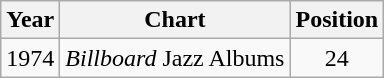<table class="wikitable">
<tr>
<th>Year</th>
<th>Chart</th>
<th>Position</th>
</tr>
<tr>
<td>1974</td>
<td><em>Billboard</em> Jazz Albums</td>
<td align="center">24</td>
</tr>
</table>
